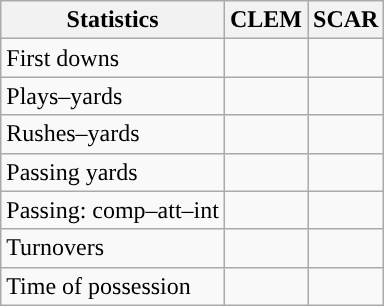<table class="wikitable" style="float:left">
<tr>
<th>Statistics</th>
<th>CLEM</th>
<th>SCAR</th>
</tr>
<tr>
<td>First downs</td>
<td></td>
<td></td>
</tr>
<tr>
<td>Plays–yards</td>
<td></td>
<td></td>
</tr>
<tr>
<td>Rushes–yards</td>
<td></td>
<td></td>
</tr>
<tr>
<td>Passing yards</td>
<td></td>
<td></td>
</tr>
<tr>
<td>Passing: comp–att–int</td>
<td></td>
<td></td>
</tr>
<tr>
<td>Turnovers</td>
<td></td>
<td></td>
</tr>
<tr>
<td>Time of possession</td>
<td></td>
<td></td>
</tr>
</table>
